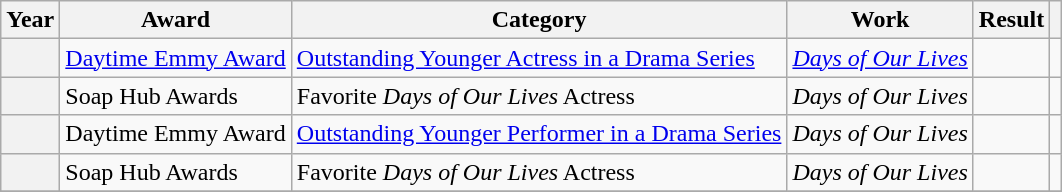<table class="wikitable sortable plainrowheaders">
<tr>
<th>Year</th>
<th>Award</th>
<th>Category</th>
<th>Work</th>
<th>Result</th>
<th scope="col" class="unsortable"></th>
</tr>
<tr>
<th scope="row"></th>
<td><a href='#'>Daytime Emmy Award</a></td>
<td><a href='#'>Outstanding Younger Actress in a Drama Series</a></td>
<td><em><a href='#'>Days of Our Lives</a></em></td>
<td></td>
<td></td>
</tr>
<tr>
<th scope="row"></th>
<td>Soap Hub Awards</td>
<td>Favorite <em>Days of Our Lives</em> Actress</td>
<td><em>Days of Our Lives</em></td>
<td></td>
<td></td>
</tr>
<tr>
<th scope="row"></th>
<td>Daytime Emmy Award</td>
<td><a href='#'>Outstanding Younger Performer in a Drama Series</a></td>
<td><em>Days of Our Lives</em></td>
<td></td>
<td></td>
</tr>
<tr>
<th scope="row"></th>
<td>Soap Hub Awards</td>
<td>Favorite <em>Days of Our Lives</em> Actress</td>
<td><em>Days of Our Lives</em></td>
<td></td>
<td></td>
</tr>
<tr>
</tr>
</table>
